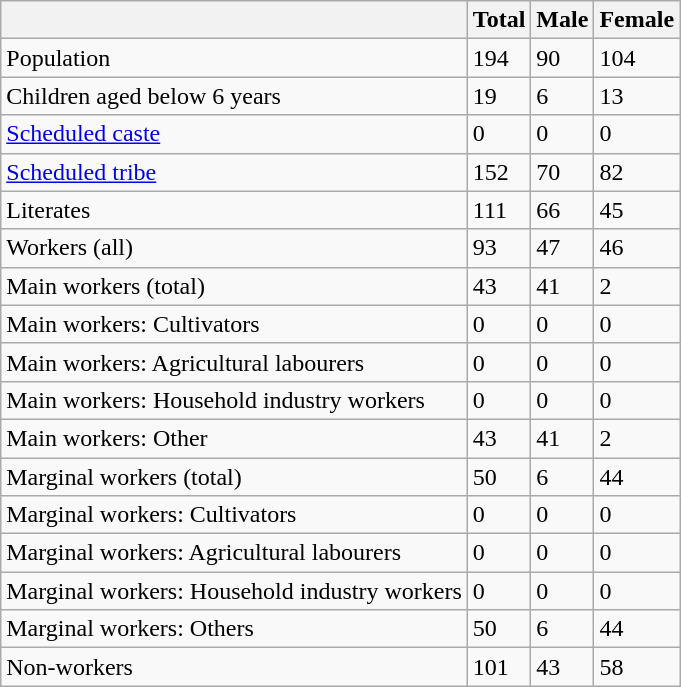<table class="wikitable sortable">
<tr>
<th></th>
<th>Total</th>
<th>Male</th>
<th>Female</th>
</tr>
<tr>
<td>Population</td>
<td>194</td>
<td>90</td>
<td>104</td>
</tr>
<tr>
<td>Children aged below 6 years</td>
<td>19</td>
<td>6</td>
<td>13</td>
</tr>
<tr>
<td><a href='#'>Scheduled caste</a></td>
<td>0</td>
<td>0</td>
<td>0</td>
</tr>
<tr>
<td><a href='#'>Scheduled tribe</a></td>
<td>152</td>
<td>70</td>
<td>82</td>
</tr>
<tr>
<td>Literates</td>
<td>111</td>
<td>66</td>
<td>45</td>
</tr>
<tr>
<td>Workers (all)</td>
<td>93</td>
<td>47</td>
<td>46</td>
</tr>
<tr>
<td>Main workers (total)</td>
<td>43</td>
<td>41</td>
<td>2</td>
</tr>
<tr>
<td>Main workers: Cultivators</td>
<td>0</td>
<td>0</td>
<td>0</td>
</tr>
<tr>
<td>Main workers: Agricultural labourers</td>
<td>0</td>
<td>0</td>
<td>0</td>
</tr>
<tr>
<td>Main workers: Household industry workers</td>
<td>0</td>
<td>0</td>
<td>0</td>
</tr>
<tr>
<td>Main workers: Other</td>
<td>43</td>
<td>41</td>
<td>2</td>
</tr>
<tr>
<td>Marginal workers (total)</td>
<td>50</td>
<td>6</td>
<td>44</td>
</tr>
<tr>
<td>Marginal workers: Cultivators</td>
<td>0</td>
<td>0</td>
<td>0</td>
</tr>
<tr>
<td>Marginal workers: Agricultural labourers</td>
<td>0</td>
<td>0</td>
<td>0</td>
</tr>
<tr>
<td>Marginal workers: Household industry workers</td>
<td>0</td>
<td>0</td>
<td>0</td>
</tr>
<tr>
<td>Marginal workers: Others</td>
<td>50</td>
<td>6</td>
<td>44</td>
</tr>
<tr>
<td>Non-workers</td>
<td>101</td>
<td>43</td>
<td>58</td>
</tr>
</table>
